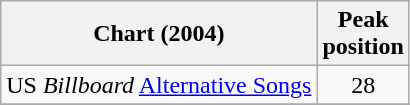<table class="wikitable sortable">
<tr>
<th>Chart (2004)</th>
<th>Peak<br>position</th>
</tr>
<tr>
<td>US <em>Billboard</em> <a href='#'>Alternative Songs</a></td>
<td align="center">28</td>
</tr>
<tr>
</tr>
</table>
